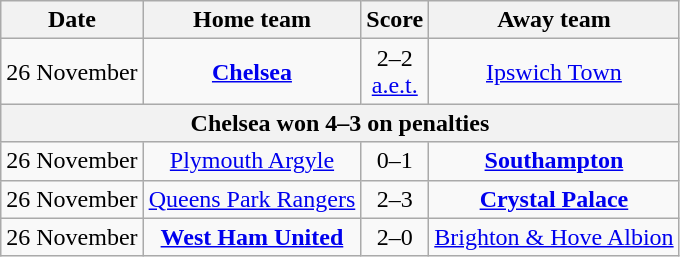<table class="wikitable" style="text-align: center">
<tr>
<th>Date</th>
<th>Home team</th>
<th>Score</th>
<th>Away team</th>
</tr>
<tr>
<td>26 November</td>
<td><strong><a href='#'>Chelsea</a></strong></td>
<td>2–2 <br> <a href='#'>a.e.t.</a></td>
<td><a href='#'>Ipswich Town</a></td>
</tr>
<tr>
<th colspan="5">Chelsea won 4–3 on penalties</th>
</tr>
<tr>
<td>26 November</td>
<td><a href='#'>Plymouth Argyle</a></td>
<td>0–1</td>
<td><strong><a href='#'>Southampton</a></strong></td>
</tr>
<tr>
<td>26 November</td>
<td><a href='#'>Queens Park Rangers</a></td>
<td>2–3</td>
<td><strong><a href='#'>Crystal Palace</a></strong></td>
</tr>
<tr>
<td>26 November</td>
<td><strong><a href='#'>West Ham United</a></strong></td>
<td>2–0</td>
<td><a href='#'>Brighton & Hove Albion</a></td>
</tr>
</table>
